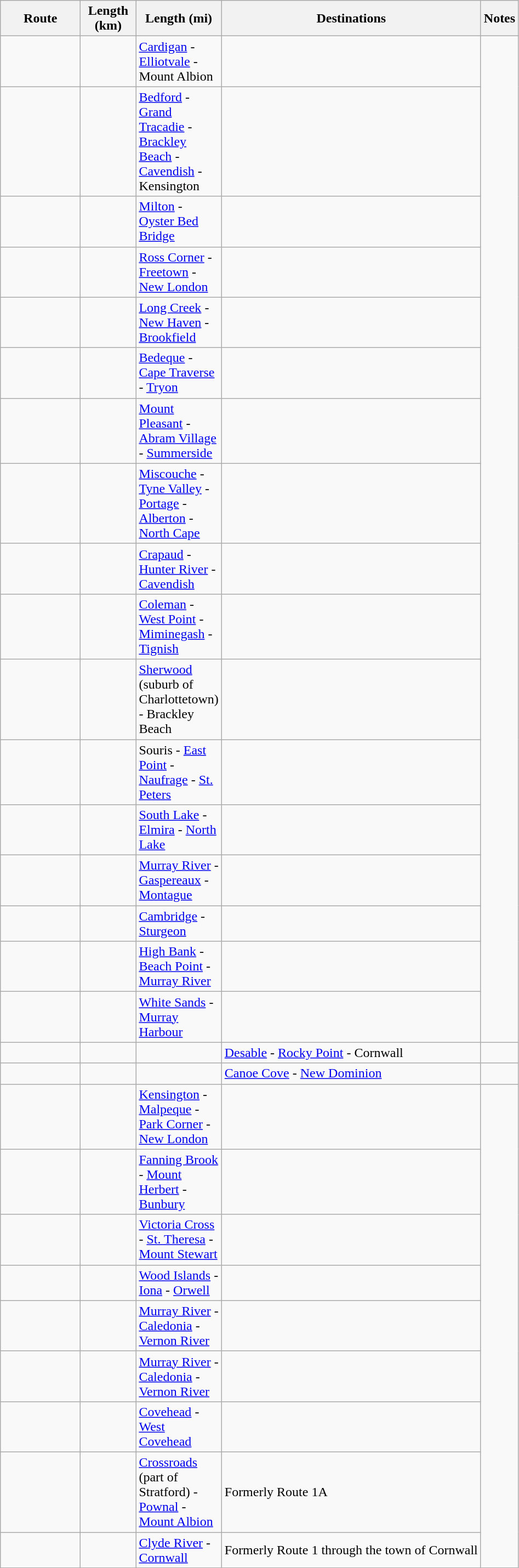<table class="wikitable">
<tr>
<th style="width: 90px;">Route</th>
<th style="width: 60px;">Length (km)</th>
<th style="width: 60px;">Length (mi)</th>
<th>Destinations</th>
<th>Notes</th>
</tr>
<tr>
<td></td>
<td></td>
<td><a href='#'>Cardigan</a> - <a href='#'>Elliotvale</a> - Mount Albion</td>
<td></td>
</tr>
<tr>
<td></td>
<td></td>
<td><a href='#'>Bedford</a> - <a href='#'>Grand Tracadie</a> - <a href='#'>Brackley Beach</a> - <a href='#'>Cavendish</a> - Kensington</td>
<td></td>
</tr>
<tr>
<td></td>
<td></td>
<td><a href='#'>Milton</a> - <a href='#'>Oyster Bed Bridge</a></td>
<td></td>
</tr>
<tr>
<td></td>
<td></td>
<td><a href='#'>Ross Corner</a> - <a href='#'>Freetown</a> - <a href='#'>New London</a></td>
<td></td>
</tr>
<tr>
<td></td>
<td></td>
<td><a href='#'>Long Creek</a> - <a href='#'>New Haven</a> - <a href='#'>Brookfield</a></td>
<td></td>
</tr>
<tr>
<td></td>
<td></td>
<td><a href='#'>Bedeque</a> - <a href='#'>Cape Traverse</a> - <a href='#'>Tryon</a></td>
<td></td>
</tr>
<tr>
<td></td>
<td></td>
<td><a href='#'>Mount Pleasant</a> - <a href='#'>Abram Village</a> - <a href='#'>Summerside</a></td>
<td></td>
</tr>
<tr>
<td></td>
<td></td>
<td><a href='#'>Miscouche</a> - <a href='#'>Tyne Valley</a> - <a href='#'>Portage</a> - <a href='#'>Alberton</a> - <a href='#'>North Cape</a></td>
<td></td>
</tr>
<tr>
<td></td>
<td></td>
<td><a href='#'>Crapaud</a> - <a href='#'>Hunter River</a> - <a href='#'>Cavendish</a></td>
<td></td>
</tr>
<tr>
<td></td>
<td></td>
<td><a href='#'>Coleman</a> - <a href='#'>West Point</a> - <a href='#'>Miminegash</a> - <a href='#'>Tignish</a></td>
<td></td>
</tr>
<tr>
<td></td>
<td></td>
<td><a href='#'>Sherwood</a> (suburb of Charlottetown) -  Brackley Beach</td>
<td></td>
</tr>
<tr>
<td></td>
<td></td>
<td>Souris - <a href='#'>East Point</a> - <a href='#'>Naufrage</a> - <a href='#'>St. Peters</a></td>
<td></td>
</tr>
<tr>
<td></td>
<td></td>
<td><a href='#'>South Lake</a> - <a href='#'>Elmira</a> - <a href='#'>North Lake</a></td>
<td></td>
</tr>
<tr>
<td></td>
<td></td>
<td><a href='#'>Murray River</a> - <a href='#'>Gaspereaux</a> - <a href='#'>Montague</a></td>
<td></td>
</tr>
<tr>
<td></td>
<td></td>
<td><a href='#'>Cambridge</a> - <a href='#'>Sturgeon</a></td>
<td></td>
</tr>
<tr>
<td></td>
<td></td>
<td><a href='#'>High Bank</a> - <a href='#'>Beach Point</a> - <a href='#'>Murray River</a></td>
<td></td>
</tr>
<tr>
<td></td>
<td></td>
<td><a href='#'>White Sands</a> - <a href='#'>Murray Harbour</a></td>
<td></td>
</tr>
<tr>
<td></td>
<td></td>
<td></td>
<td><a href='#'>Desable</a> - <a href='#'>Rocky Point</a> - Cornwall</td>
<td></td>
</tr>
<tr>
<td></td>
<td></td>
<td></td>
<td><a href='#'>Canoe Cove</a> - <a href='#'>New Dominion</a></td>
<td></td>
</tr>
<tr>
<td></td>
<td></td>
<td><a href='#'>Kensington</a> - <a href='#'>Malpeque</a> - <a href='#'>Park Corner</a> - <a href='#'>New London</a></td>
<td></td>
</tr>
<tr>
<td></td>
<td></td>
<td><a href='#'>Fanning Brook</a> - <a href='#'>Mount Herbert</a> - <a href='#'>Bunbury</a></td>
<td></td>
</tr>
<tr>
<td></td>
<td></td>
<td><a href='#'>Victoria Cross</a> - <a href='#'>St. Theresa</a> - <a href='#'>Mount Stewart</a></td>
<td></td>
</tr>
<tr>
<td></td>
<td></td>
<td><a href='#'>Wood Islands</a> - <a href='#'>Iona</a> - <a href='#'>Orwell</a></td>
<td></td>
</tr>
<tr>
<td></td>
<td></td>
<td><a href='#'>Murray River</a> - <a href='#'>Caledonia</a> - <a href='#'>Vernon River</a></td>
<td></td>
</tr>
<tr>
<td></td>
<td></td>
<td><a href='#'>Murray River</a> - <a href='#'>Caledonia</a> - <a href='#'>Vernon River</a></td>
<td></td>
</tr>
<tr>
<td></td>
<td></td>
<td><a href='#'>Covehead</a> - <a href='#'>West Covehead</a></td>
<td></td>
</tr>
<tr>
<td></td>
<td></td>
<td><a href='#'>Crossroads</a> (part of Stratford) - <a href='#'>Pownal</a> - <a href='#'>Mount Albion</a></td>
<td>Formerly Route 1A</td>
</tr>
<tr>
<td></td>
<td></td>
<td><a href='#'>Clyde River</a> - <a href='#'>Cornwall</a></td>
<td>Formerly Route 1 through the town of Cornwall</td>
</tr>
</table>
